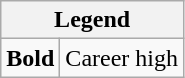<table class="wikitable mw-collapsible mw-collapsed">
<tr>
<th colspan="2">Legend</th>
</tr>
<tr>
<td><strong>Bold</strong></td>
<td>Career high</td>
</tr>
</table>
